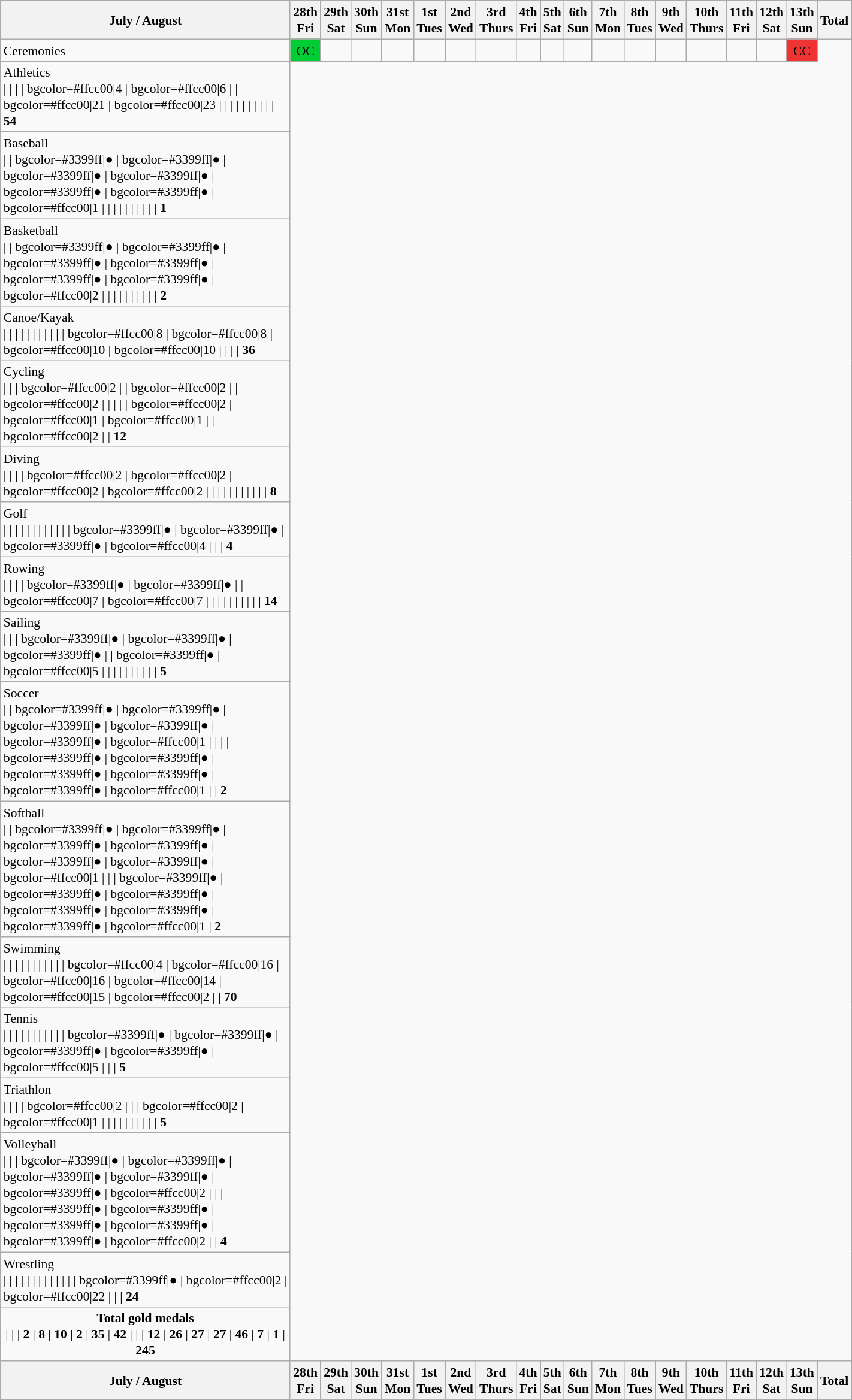<table class="wikitable"  style="margin:0.5em auto; font-size:90%; line-height:1.25em; width:75%;">
<tr>
<th colspan=2>July / August</th>
<th>28th<br>Fri</th>
<th>29th<br>Sat</th>
<th>30th<br>Sun</th>
<th>31st<br>Mon</th>
<th>1st<br>Tues</th>
<th>2nd<br>Wed</th>
<th>3rd <br> Thurs</th>
<th>4th<br>Fri</th>
<th>5th<br>Sat</th>
<th>6th<br>Sun</th>
<th>7th<br>Mon</th>
<th>8th<br>Tues</th>
<th>9th<br>Wed</th>
<th>10th<br>Thurs</th>
<th>11th<br>Fri</th>
<th>12th<br>Sat</th>
<th>13th<br>Sun</th>
<th>Total</th>
</tr>
<tr>
<td colspan=2>Ceremonies</td>
<td style="background:#0c3; text-align:center;">OC</td>
<td></td>
<td></td>
<td></td>
<td></td>
<td></td>
<td></td>
<td></td>
<td></td>
<td></td>
<td></td>
<td></td>
<td></td>
<td></td>
<td></td>
<td></td>
<td style="background:#e33; text-align:center;">CC</td>
</tr>
<tr style="text-align:center;">
<td colspan="2" style="text-align:left;"> Athletics<br>| 
| 
| 
| bgcolor=#ffcc00|4 
| bgcolor=#ffcc00|6
| 
| bgcolor=#ffcc00|21
| bgcolor=#ffcc00|23
| 
| 
| 
|
|
|
|
|
|      
| <strong>54</strong></td>
</tr>
<tr style="text-align:center;">
<td colspan="2" style="text-align:left;"> Baseball<br>| 
| bgcolor=#3399ff|●
| bgcolor=#3399ff|●
| bgcolor=#3399ff|●
| bgcolor=#3399ff|●
| bgcolor=#3399ff|●
| bgcolor=#3399ff|●
| bgcolor=#ffcc00|1
| 
| 
| 
|
|
|
|
|
|      
| <strong>1</strong></td>
</tr>
<tr style="text-align:center;">
<td colspan="2" style="text-align:left;"> Basketball<br>| 
| bgcolor=#3399ff|●
| bgcolor=#3399ff|●
| bgcolor=#3399ff|●
| bgcolor=#3399ff|●
| bgcolor=#3399ff|●
| bgcolor=#3399ff|●
| bgcolor=#ffcc00|2
| 
| 
| 
|
|
|
|
|
|      
| <strong>2</strong></td>
</tr>
<tr style="text-align:center;">
<td colspan="2" style="text-align:left;"> Canoe/Kayak<br>| 
|  
| 
| 
|  
|  
| 
| 
| 
| 
| bgcolor=#ffcc00|8
|  bgcolor=#ffcc00|8
| bgcolor=#ffcc00|10
| bgcolor=#ffcc00|10
|
|
|      
| <strong>36</strong></td>
</tr>
<tr style="text-align:center;">
<td colspan="2" style="text-align:left;"> Cycling<br>| 
|  
| bgcolor=#ffcc00|2 
| 
| bgcolor=#ffcc00|2 
| 
| bgcolor=#ffcc00|2
| 
| 
| 
|  
| bgcolor=#ffcc00|2  
| bgcolor=#ffcc00|1 
| bgcolor=#ffcc00|1
|
| bgcolor=#ffcc00|2
|      
| <strong>12</strong></td>
</tr>
<tr style="text-align:center;">
<td colspan="2" style="text-align:left;"> Diving<br>| 
|  
|  
| bgcolor=#ffcc00|2 
| bgcolor=#ffcc00|2 
| bgcolor=#ffcc00|2 
| bgcolor=#ffcc00|2  
| 
| 
| 
|  
|  
|
|
|
| 
|      
| <strong>8</strong></td>
</tr>
<tr style="text-align:center;">
<td colspan="2" style="text-align:left;"> Golf<br>| 
|  
|  
|  
|  
|  
| 
| 
| 
| 
|  
| bgcolor=#3399ff|● 
| bgcolor=#3399ff|●
| bgcolor=#3399ff|●
| bgcolor=#ffcc00|4  
| 
|      
| <strong>4</strong></td>
</tr>
<tr style="text-align:center;">
<td colspan="2" style="text-align:left;"> Rowing<br>| 
|  
|  
| bgcolor=#3399ff|● 
| bgcolor=#3399ff|● 
|  
| bgcolor=#ffcc00|7  
| bgcolor=#ffcc00|7  
| 
| 
|  
|  
| 
|  
|   
| 
|      
| <strong>14</strong></td>
</tr>
<tr style="text-align:center;">
<td colspan="2" style="text-align:left;"> Sailing<br>| 
|  
| bgcolor=#3399ff|●   
| bgcolor=#3399ff|● 
| bgcolor=#3399ff|● 
|  
| bgcolor=#3399ff|●   
| bgcolor=#ffcc00|5  
| 
| 
|  
|  
| 
|  
|   
| 
|      
| <strong>5</strong></td>
</tr>
<tr style="text-align:center;">
<td colspan="2" style="text-align:left;"> Soccer<br>| 
| bgcolor=#3399ff|●   
| bgcolor=#3399ff|●   
| bgcolor=#3399ff|● 
| bgcolor=#3399ff|● 
| bgcolor=#3399ff|●   
| bgcolor=#ffcc00|1   
|  
| 
| 
| bgcolor=#3399ff|●   
| bgcolor=#3399ff|●   
| bgcolor=#3399ff|●  
| bgcolor=#3399ff|●   
| bgcolor=#3399ff|●    
| bgcolor=#ffcc00|1 
|      
| <strong>2</strong></td>
</tr>
<tr style="text-align:center;">
<td colspan="2" style="text-align:left;"> Softball<br>| 
| bgcolor=#3399ff|●   
| bgcolor=#3399ff|●   
| bgcolor=#3399ff|● 
| bgcolor=#3399ff|● 
| bgcolor=#3399ff|●   
| bgcolor=#3399ff|●   
| bgcolor=#ffcc00|1 
| 
| 
| bgcolor=#3399ff|●   
| bgcolor=#3399ff|●   
| bgcolor=#3399ff|●  
| bgcolor=#3399ff|●   
| bgcolor=#3399ff|●    
| bgcolor=#3399ff|● 
| bgcolor=#ffcc00|1      
| <strong>2</strong></td>
</tr>
<tr style="text-align:center;">
<td colspan="2" style="text-align:left;"> Swimming<br>| 
|    
|    
| 
|  
|   
|  
| 
| 
| 
| bgcolor=#ffcc00|4     
| bgcolor=#ffcc00|16     
| bgcolor=#ffcc00|16  
| bgcolor=#ffcc00|14   
| bgcolor=#ffcc00|15    
| bgcolor=#ffcc00|2 
|        
| <strong>70</strong></td>
</tr>
<tr style="text-align:center;">
<td colspan="2" style="text-align:left;"> Tennis<br>| 
|    
|    
| 
|  
|   
|  
| 
| 
| 
| bgcolor=#3399ff|●    
| bgcolor=#3399ff|●     
| bgcolor=#3399ff|● 
| bgcolor=#3399ff|●    
| bgcolor=#ffcc00|5    
| 
|        
| <strong>5</strong></td>
</tr>
<tr style="text-align:center;">
<td colspan="2" style="text-align:left;"> Triathlon<br>| 
|    
|    
| bgcolor=#ffcc00|2
|  
|   
| bgcolor=#ffcc00|2  
| bgcolor=#ffcc00|1 
| 
| 
| 
|    
|
|   
|     
| 
|        
| <strong>5</strong></td>
</tr>
<tr style="text-align:center;">
<td colspan="2" style="text-align:left;"> Volleyball<br>| 
|    
| bgcolor=#3399ff|●   
| bgcolor=#3399ff|● 
| bgcolor=#3399ff|● 
| bgcolor=#3399ff|● 
| bgcolor=#3399ff|●
| bgcolor=#ffcc00|2  
| 
| 
| bgcolor=#3399ff|● 
| bgcolor=#3399ff|●    
| bgcolor=#3399ff|●
| bgcolor=#3399ff|●   
| bgcolor=#3399ff|●     
| bgcolor=#ffcc00|2  
|        
| <strong>4</strong></td>
</tr>
<tr style="text-align:center;">
<td colspan="2" style="text-align:left;"> Wrestling<br>| 
|    
|   
| 
|
| 
|
| 
| 
| 
|  
|    
| bgcolor=#3399ff|●
| bgcolor=#ffcc00|2 
| bgcolor=#ffcc00|22   
|  
|        
| <strong>24</strong></td>
</tr>
<tr style="text-align:center;">
<td colspan=2><strong>Total gold medals</strong><br>| 
|    
| <strong>2  </strong>
| <strong>8</strong>
| <strong>10</strong>
| <strong>2 </strong>
| <strong>35</strong>
| <strong>42</strong>
| 
| 
| <strong>12 </strong>
| <strong>26   </strong>
| <strong>27</strong>
| <strong>27</strong>
| <strong>46 </strong>
| <strong>7 </strong>
| <strong>1    </strong>   
| <strong>245</strong></td>
</tr>
<tr>
<th colspan=2>July / August</th>
<th>28th<br>Fri</th>
<th>29th<br>Sat</th>
<th>30th<br>Sun</th>
<th>31st<br>Mon</th>
<th>1st<br>Tues</th>
<th>2nd<br>Wed</th>
<th>3rd <br> Thurs</th>
<th>4th<br>Fri</th>
<th>5th<br>Sat</th>
<th>6th<br>Sun</th>
<th>7th<br>Mon</th>
<th>8th<br>Tues</th>
<th>9th<br>Wed</th>
<th>10th<br>Thurs</th>
<th>11th<br>Fri</th>
<th>12th<br>Sat</th>
<th>13th<br>Sun</th>
<th>Total</th>
</tr>
</table>
